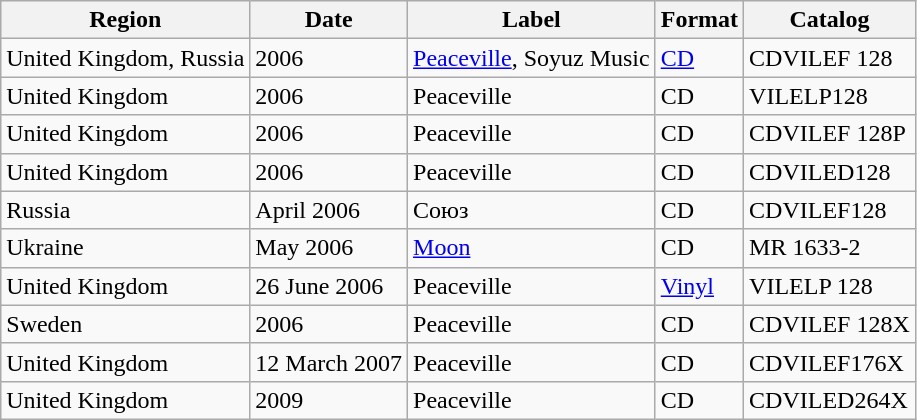<table class="wikitable">
<tr>
<th>Region</th>
<th>Date</th>
<th>Label</th>
<th>Format</th>
<th>Catalog</th>
</tr>
<tr>
<td>United Kingdom, Russia</td>
<td>2006</td>
<td><a href='#'>Peaceville</a>, Soyuz Music</td>
<td><a href='#'>CD</a></td>
<td>CDVILEF 128</td>
</tr>
<tr>
<td>United Kingdom</td>
<td>2006</td>
<td>Peaceville</td>
<td>CD</td>
<td>VILELP128</td>
</tr>
<tr>
<td>United Kingdom</td>
<td>2006</td>
<td>Peaceville</td>
<td>CD</td>
<td>CDVILEF 128P</td>
</tr>
<tr>
<td>United Kingdom</td>
<td>2006</td>
<td>Peaceville</td>
<td>CD</td>
<td>CDVILED128</td>
</tr>
<tr>
<td>Russia</td>
<td>April 2006</td>
<td>Союз</td>
<td>CD</td>
<td>CDVILEF128</td>
</tr>
<tr>
<td>Ukraine</td>
<td>May 2006</td>
<td><a href='#'>Moon</a></td>
<td>CD</td>
<td>MR 1633-2</td>
</tr>
<tr>
<td>United Kingdom</td>
<td>26 June 2006</td>
<td>Peaceville</td>
<td><a href='#'>Vinyl</a></td>
<td>VILELP 128</td>
</tr>
<tr>
<td>Sweden</td>
<td>2006</td>
<td>Peaceville</td>
<td>CD</td>
<td>CDVILEF 128X</td>
</tr>
<tr>
<td>United Kingdom</td>
<td>12 March 2007</td>
<td>Peaceville</td>
<td>CD</td>
<td>CDVILEF176X</td>
</tr>
<tr>
<td>United Kingdom</td>
<td>2009</td>
<td>Peaceville</td>
<td>CD</td>
<td>CDVILED264X</td>
</tr>
</table>
